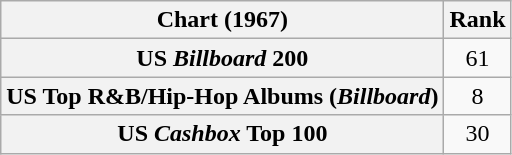<table class="wikitable sortable plainrowheaders">
<tr>
<th align="left">Chart (1967)</th>
<th style="text-align:center;">Rank</th>
</tr>
<tr>
<th scope="row">US <em>Billboard</em> 200</th>
<td style="text-align:center;">61</td>
</tr>
<tr>
<th scope="row">US Top R&B/Hip-Hop Albums (<em>Billboard</em>)</th>
<td style="text-align:center;">8</td>
</tr>
<tr>
<th scope="row">US <em>Cashbox</em> Top 100</th>
<td style="text-align:center;">30</td>
</tr>
</table>
